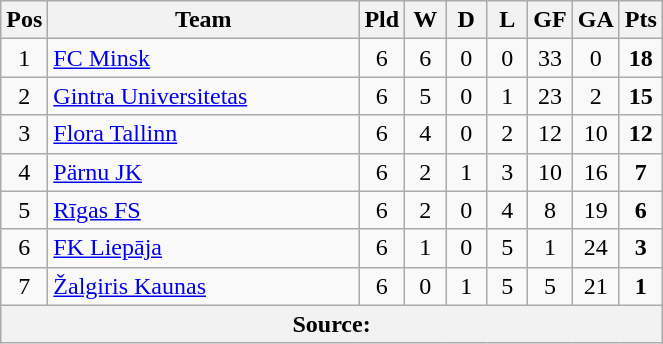<table class="wikitable" style="text-align: center;">
<tr>
<th width=20px>Pos</th>
<th width=200px>Team</th>
<th width=20px>Pld</th>
<th width=20px>W</th>
<th width=20px>D</th>
<th width=20px>L</th>
<th width=20px>GF</th>
<th width=20px>GA</th>
<th width=20px>Pts</th>
</tr>
<tr>
<td>1</td>
<td align=left> <a href='#'>FC Minsk</a></td>
<td>6</td>
<td>6</td>
<td>0</td>
<td>0</td>
<td>33</td>
<td>0</td>
<td><strong>18</strong></td>
</tr>
<tr>
<td>2</td>
<td align=left> <a href='#'>Gintra Universitetas</a></td>
<td>6</td>
<td>5</td>
<td>0</td>
<td>1</td>
<td>23</td>
<td>2</td>
<td><strong>15</strong></td>
</tr>
<tr>
<td>3</td>
<td align=left> <a href='#'>Flora Tallinn</a></td>
<td>6</td>
<td>4</td>
<td>0</td>
<td>2</td>
<td>12</td>
<td>10</td>
<td><strong>12</strong></td>
</tr>
<tr>
<td>4</td>
<td align=left> <a href='#'>Pärnu JK</a></td>
<td>6</td>
<td>2</td>
<td>1</td>
<td>3</td>
<td>10</td>
<td>16</td>
<td><strong>7</strong></td>
</tr>
<tr>
<td>5</td>
<td align=left> <a href='#'>Rīgas FS</a></td>
<td>6</td>
<td>2</td>
<td>0</td>
<td>4</td>
<td>8</td>
<td>19</td>
<td><strong>6</strong></td>
</tr>
<tr>
<td>6</td>
<td align=left> <a href='#'>FK Liepāja</a></td>
<td>6</td>
<td>1</td>
<td>0</td>
<td>5</td>
<td>1</td>
<td>24</td>
<td><strong>3</strong></td>
</tr>
<tr>
<td>7</td>
<td align=left> <a href='#'>Žalgiris Kaunas</a></td>
<td>6</td>
<td>0</td>
<td>1</td>
<td>5</td>
<td>5</td>
<td>21</td>
<td><strong>1</strong></td>
</tr>
<tr>
<th colspan=9>Source:</th>
</tr>
</table>
